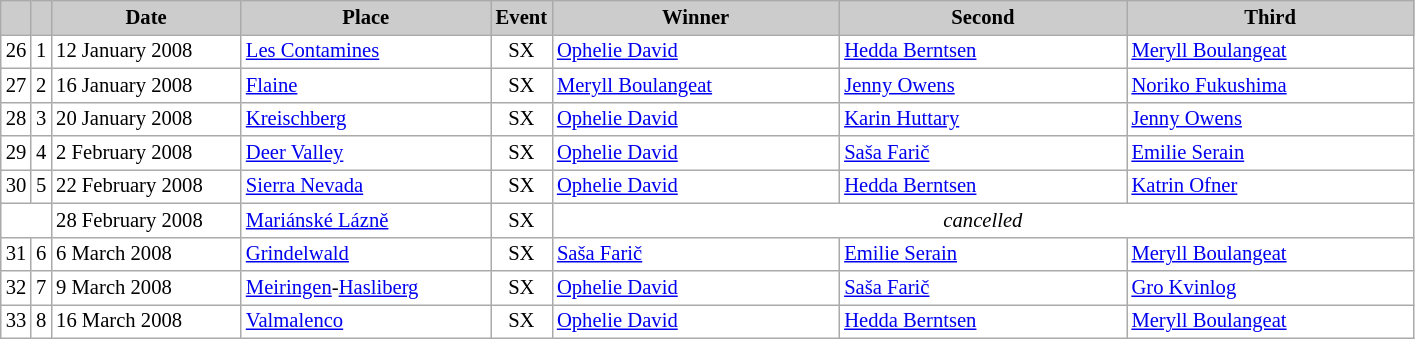<table class="wikitable plainrowheaders" style="background:#fff; font-size:86%; line-height:16px; border:grey solid 1px; border-collapse:collapse;">
<tr style="background:#ccc; text-align:center;">
<th scope="col" style="background:#ccc; width=20 px;"></th>
<th scope="col" style="background:#ccc; width=30 px;"></th>
<th scope="col" style="background:#ccc; width:120px;">Date</th>
<th scope="col" style="background:#ccc; width:160px;">Place</th>
<th scope="col" style="background:#ccc; width:15px;">Event</th>
<th scope="col" style="background:#ccc; width:185px;">Winner</th>
<th scope="col" style="background:#ccc; width:185px;">Second</th>
<th scope="col" style="background:#ccc; width:185px;">Third</th>
</tr>
<tr>
<td align=center>26</td>
<td align=center>1</td>
<td>12 January 2008</td>
<td> <a href='#'>Les Contamines</a></td>
<td align=center>SX</td>
<td> <a href='#'>Ophelie David</a></td>
<td> <a href='#'>Hedda Berntsen</a></td>
<td> <a href='#'>Meryll Boulangeat</a></td>
</tr>
<tr>
<td align=center>27</td>
<td align=center>2</td>
<td>16 January 2008</td>
<td> <a href='#'>Flaine</a></td>
<td align=center>SX</td>
<td> <a href='#'>Meryll Boulangeat</a></td>
<td> <a href='#'>Jenny Owens</a></td>
<td> <a href='#'>Noriko Fukushima</a></td>
</tr>
<tr>
<td align=center>28</td>
<td align=center>3</td>
<td>20 January 2008</td>
<td> <a href='#'>Kreischberg</a></td>
<td align=center>SX</td>
<td> <a href='#'>Ophelie David</a></td>
<td> <a href='#'>Karin Huttary</a></td>
<td> <a href='#'>Jenny Owens</a></td>
</tr>
<tr>
<td align=center>29</td>
<td align=center>4</td>
<td>2 February 2008</td>
<td> <a href='#'>Deer Valley</a></td>
<td align=center>SX</td>
<td> <a href='#'>Ophelie David</a></td>
<td> <a href='#'>Saša Farič</a></td>
<td> <a href='#'>Emilie Serain</a></td>
</tr>
<tr>
<td align=center>30</td>
<td align=center>5</td>
<td>22 February 2008</td>
<td> <a href='#'>Sierra Nevada</a></td>
<td align=center>SX</td>
<td> <a href='#'>Ophelie David</a></td>
<td> <a href='#'>Hedda Berntsen</a></td>
<td> <a href='#'>Katrin Ofner</a></td>
</tr>
<tr>
<td colspan=2></td>
<td>28 February 2008</td>
<td> <a href='#'>Mariánské Lázně</a></td>
<td align=center>SX</td>
<td colspan=3 align=center><em>cancelled</em></td>
</tr>
<tr>
<td align=center>31</td>
<td align=center>6</td>
<td>6 March 2008</td>
<td> <a href='#'>Grindelwald</a></td>
<td align=center>SX</td>
<td> <a href='#'>Saša Farič</a></td>
<td> <a href='#'>Emilie Serain</a></td>
<td> <a href='#'>Meryll Boulangeat</a></td>
</tr>
<tr>
<td align=center>32</td>
<td align=center>7</td>
<td>9 March 2008</td>
<td> <a href='#'>Meiringen</a>-<a href='#'>Hasliberg</a></td>
<td align=center>SX</td>
<td> <a href='#'>Ophelie David</a></td>
<td> <a href='#'>Saša Farič</a></td>
<td> <a href='#'>Gro Kvinlog</a></td>
</tr>
<tr>
<td align=center>33</td>
<td align=center>8</td>
<td>16 March 2008</td>
<td> <a href='#'>Valmalenco</a></td>
<td align=center>SX</td>
<td> <a href='#'>Ophelie David</a></td>
<td> <a href='#'>Hedda Berntsen</a></td>
<td> <a href='#'>Meryll Boulangeat</a></td>
</tr>
</table>
